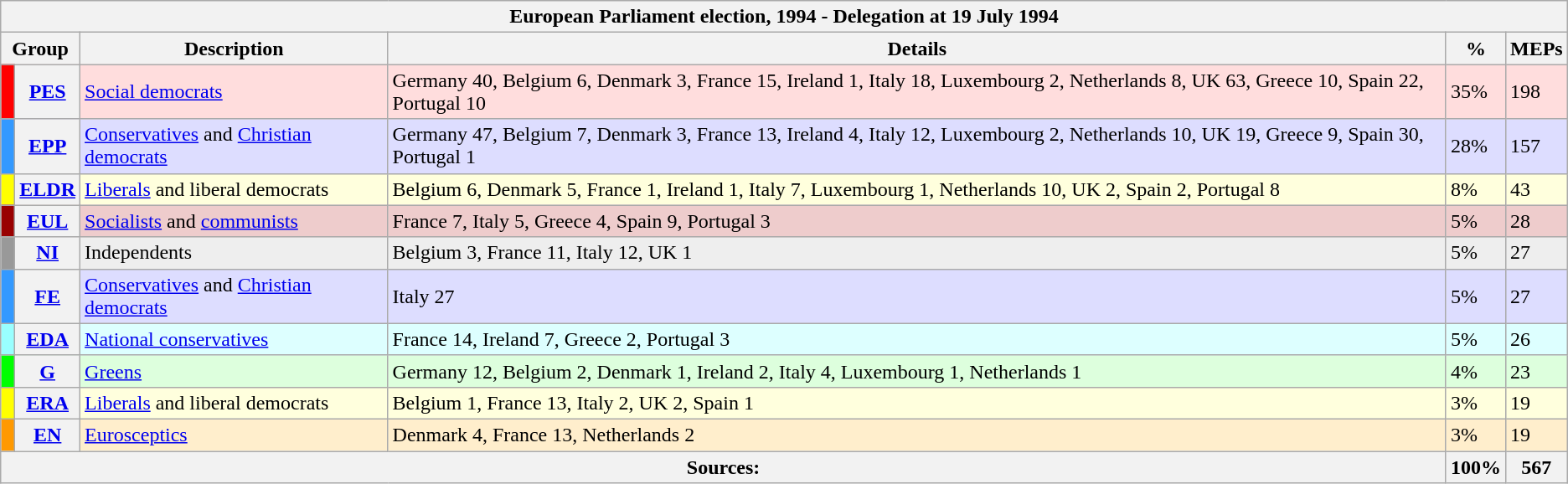<table class="wikitable">
<tr>
<th colspan="6">European Parliament election, 1994 - Delegation at 19 July 1994</th>
</tr>
<tr>
<th colspan="2">Group</th>
<th>Description</th>
<th>Details</th>
<th>%</th>
<th>MEPs</th>
</tr>
<tr BGCOLOR="#FFDDDD">
<th style="background-color:#FF0000; width: 3px;"> </th>
<th><a href='#'>PES</a></th>
<td><a href='#'>Social democrats</a></td>
<td>Germany 40, Belgium 6, Denmark 3, France 15, Ireland 1, Italy 18, Luxembourg 2, Netherlands 8, UK 63, Greece 10, Spain 22, Portugal 10</td>
<td>35%</td>
<td>198</td>
</tr>
<tr BGCOLOR="#DDDDFF">
<th style="background-color:#3399FF; width: 3px;"> </th>
<th><a href='#'>EPP</a></th>
<td><a href='#'>Conservatives</a> and <a href='#'>Christian democrats</a></td>
<td>Germany 47, Belgium 7, Denmark 3, France 13, Ireland 4, Italy 12, Luxembourg 2, Netherlands 10, UK 19, Greece 9, Spain 30, Portugal 1</td>
<td>28%</td>
<td>157</td>
</tr>
<tr BGCOLOR="#FFFFDD">
<th style="background-color:#FFFF00; width: 3px;"> </th>
<th><a href='#'>ELDR</a></th>
<td><a href='#'>Liberals</a> and liberal democrats</td>
<td>Belgium 6, Denmark 5, France 1, Ireland 1, Italy 7, Luxembourg 1, Netherlands 10, UK 2, Spain 2, Portugal 8</td>
<td>8%</td>
<td>43</td>
</tr>
<tr BGCOLOR="#EECCCC">
<th style="background-color:#990000; width: 3px;"> </th>
<th><a href='#'>EUL</a></th>
<td><a href='#'>Socialists</a> and <a href='#'>communists</a></td>
<td>France 7, Italy 5, Greece 4, Spain 9, Portugal 3</td>
<td>5%</td>
<td>28</td>
</tr>
<tr BGCOLOR="#EEEEEE">
<th style="background-color:#999999; width: 3px;"> </th>
<th><a href='#'>NI</a></th>
<td>Independents</td>
<td>Belgium 3, France 11, Italy 12, UK 1</td>
<td>5%</td>
<td>27</td>
</tr>
<tr BGCOLOR="#DDDDFF">
<th style="background-color:#3399FF; width: 3px;"> </th>
<th><a href='#'>FE</a></th>
<td><a href='#'>Conservatives</a> and <a href='#'>Christian democrats</a></td>
<td>Italy 27</td>
<td>5%</td>
<td>27</td>
</tr>
<tr BGCOLOR="#DDFFFF">
<th style="background-color:#99FFFF; width: 3px;"> </th>
<th><a href='#'>EDA</a></th>
<td><a href='#'>National conservatives</a></td>
<td>France 14, Ireland 7, Greece 2, Portugal 3</td>
<td>5%</td>
<td>26</td>
</tr>
<tr BGCOLOR="#DDFFDD">
<th style="background-color:#00FF00; width: 3px;"> </th>
<th><a href='#'>G</a></th>
<td><a href='#'>Greens</a></td>
<td>Germany 12, Belgium 2, Denmark 1, Ireland 2, Italy 4, Luxembourg 1, Netherlands 1</td>
<td>4%</td>
<td>23</td>
</tr>
<tr BGCOLOR="#FFFFDD">
<th style="background-color:#FFFF00; width: 3px;"> </th>
<th><a href='#'>ERA</a></th>
<td><a href='#'>Liberals</a> and liberal democrats</td>
<td>Belgium 1, France 13, Italy 2, UK 2, Spain 1</td>
<td>3%</td>
<td>19</td>
</tr>
<tr BGCOLOR="#FFEECC">
<th style="background-color:#FF9900; width: 3px;"> </th>
<th><a href='#'>EN</a></th>
<td><a href='#'>Eurosceptics</a></td>
<td>Denmark 4, France 13, Netherlands 2</td>
<td>3%</td>
<td>19</td>
</tr>
<tr>
<th colspan="4">Sources: <small>     </small></th>
<th>100%</th>
<th>567</th>
</tr>
</table>
